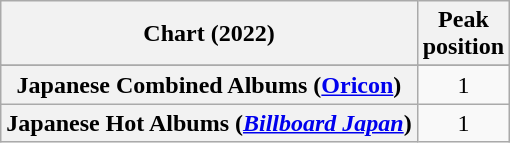<table class="wikitable sortable plainrowheaders" style="text-align:center">
<tr>
<th scope="col">Chart (2022)</th>
<th scope="col">Peak<br>position</th>
</tr>
<tr>
</tr>
<tr>
<th scope="row">Japanese Combined Albums (<a href='#'>Oricon</a>)</th>
<td>1</td>
</tr>
<tr>
<th scope="row">Japanese Hot Albums (<em><a href='#'>Billboard Japan</a></em>)</th>
<td>1</td>
</tr>
</table>
